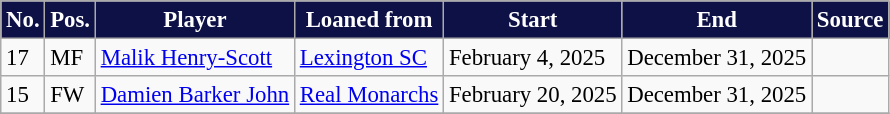<table class="wikitable sortable" style="text-align:center; font-size:95%; text-align:left;">
<tr>
<th style="background:#0E1145; color:#FFFFFF">No.</th>
<th style="background:#0E1145; color:#FFFFFF">Pos.</th>
<th style="background:#0E1145; color:#FFFFFF">Player</th>
<th style="background:#0E1145; color:#FFFFFF">Loaned from</th>
<th style="background:#0E1145; color:#FFFFFF">Start</th>
<th style="background:#0E1145; color:#FFFFFF">End</th>
<th style="background:#0E1145; color:#FFFFFF">Source</th>
</tr>
<tr>
<td>17</td>
<td>MF</td>
<td align="left"> <a href='#'>Malik Henry-Scott</a></td>
<td align="left"> <a href='#'>Lexington SC</a></td>
<td>February 4, 2025</td>
<td>December 31, 2025</td>
<td></td>
</tr>
<tr>
<td>15</td>
<td>FW</td>
<td align="left"> <a href='#'>Damien Barker John</a></td>
<td align="left"> <a href='#'>Real Monarchs</a></td>
<td>February 20, 2025</td>
<td>December 31, 2025</td>
<td></td>
</tr>
<tr>
</tr>
</table>
